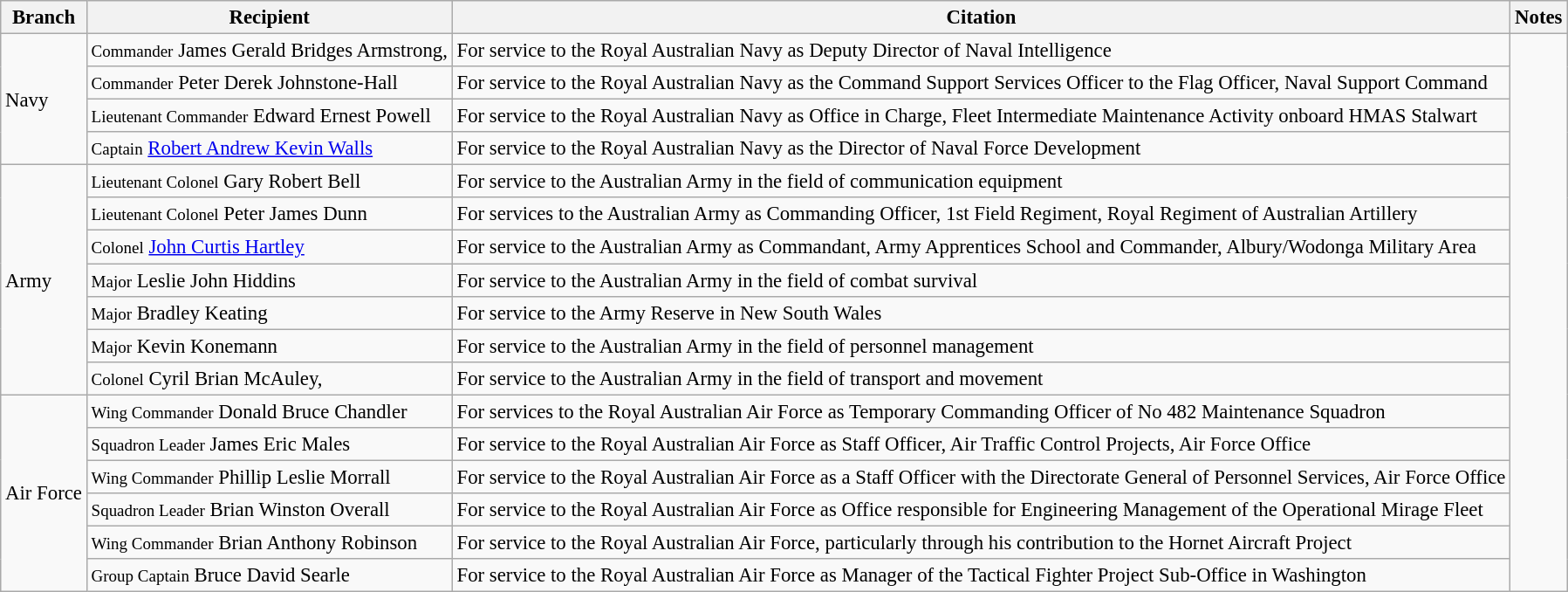<table class="wikitable" style="font-size:95%;">
<tr>
<th>Branch</th>
<th>Recipient</th>
<th>Citation</th>
<th>Notes</th>
</tr>
<tr>
<td rowspan="4">Navy</td>
<td><small>Commander</small> James Gerald Bridges Armstrong, </td>
<td>For service to the Royal Australian Navy as Deputy Director of Naval Intelligence</td>
<td rowspan="17"></td>
</tr>
<tr>
<td><small>Commander</small> Peter Derek Johnstone-Hall</td>
<td>For service to the Royal Australian Navy as the Command Support Services Officer to the Flag Officer, Naval Support Command</td>
</tr>
<tr>
<td><small>Lieutenant Commander</small> Edward Ernest Powell</td>
<td>For service to the Royal Australian Navy as Office in Charge, Fleet Intermediate Maintenance Activity onboard HMAS Stalwart</td>
</tr>
<tr>
<td><small>Captain</small> <a href='#'>Robert Andrew Kevin Walls</a></td>
<td>For service to the Royal Australian Navy as the Director of Naval Force Development</td>
</tr>
<tr>
<td rowspan="7">Army</td>
<td><small>Lieutenant Colonel</small> Gary Robert Bell</td>
<td>For service to the Australian Army in the field of communication equipment</td>
</tr>
<tr>
<td><small>Lieutenant Colonel</small> Peter James Dunn</td>
<td>For services to the Australian Army as Commanding Officer, 1st Field Regiment, Royal Regiment of Australian Artillery</td>
</tr>
<tr>
<td><small>Colonel</small> <a href='#'>John Curtis Hartley</a></td>
<td>For service to the Australian Army as Commandant, Army Apprentices School and Commander, Albury/Wodonga Military Area</td>
</tr>
<tr>
<td><small>Major</small> Leslie John Hiddins</td>
<td>For service to the Australian Army in the field of combat survival</td>
</tr>
<tr>
<td><small>Major</small> Bradley Keating</td>
<td>For service to the Army Reserve in New South Wales</td>
</tr>
<tr>
<td><small>Major</small> Kevin Konemann</td>
<td>For service to the Australian Army in the field of personnel management</td>
</tr>
<tr>
<td><small>Colonel</small> Cyril Brian McAuley, </td>
<td>For service to the Australian Army in the field of transport and movement</td>
</tr>
<tr>
<td rowspan="6">Air Force</td>
<td><small>Wing Commander</small> Donald Bruce Chandler</td>
<td>For services to the Royal Australian Air Force as Temporary Commanding Officer of No 482 Maintenance Squadron</td>
</tr>
<tr>
<td><small>Squadron Leader</small> James Eric Males</td>
<td>For service to the Royal Australian Air Force as Staff Officer, Air Traffic Control Projects, Air Force Office</td>
</tr>
<tr>
<td><small>Wing Commander</small> Phillip Leslie Morrall</td>
<td>For service to the Royal Australian Air Force as a Staff Officer with the Directorate General of Personnel Services, Air Force Office</td>
</tr>
<tr>
<td><small>Squadron Leader</small> Brian Winston Overall</td>
<td>For service to the Royal Australian Air Force as Office responsible for Engineering Management of the Operational Mirage Fleet</td>
</tr>
<tr>
<td><small>Wing Commander</small> Brian Anthony Robinson</td>
<td>For service to the Royal Australian Air Force, particularly through his contribution to the Hornet Aircraft Project</td>
</tr>
<tr>
<td><small>Group Captain</small> Bruce David Searle</td>
<td>For service to the Royal Australian Air Force as Manager of the Tactical Fighter Project Sub-Office in Washington</td>
</tr>
</table>
